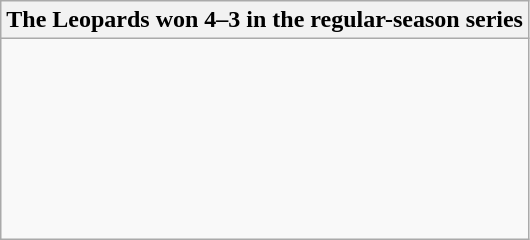<table class="wikitable collapsible collapsed">
<tr>
<th>The Leopards won 4–3 in the regular-season series</th>
</tr>
<tr>
<td><br><br><br><br><br><br><br></td>
</tr>
</table>
